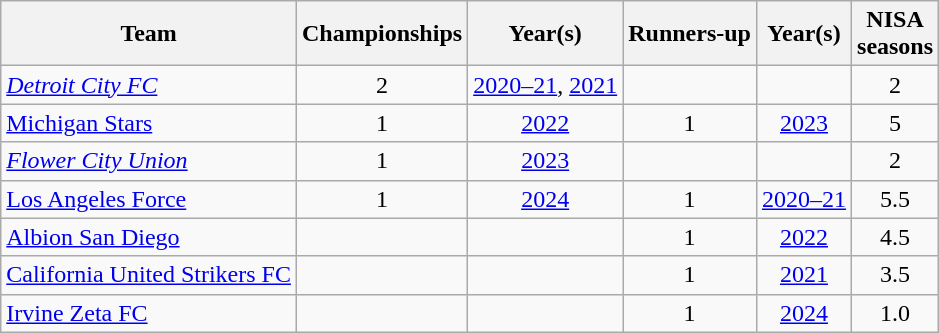<table class="wikitable sortable" style="text-align: center;">
<tr>
<th>Team</th>
<th>Championships</th>
<th>Year(s)</th>
<th>Runners-up</th>
<th>Year(s)</th>
<th>NISA<br>seasons</th>
</tr>
<tr>
<td align=left><em><a href='#'>Detroit City FC</a></em></td>
<td>2</td>
<td><a href='#'>2020–21</a>, <a href='#'>2021</a></td>
<td></td>
<td></td>
<td>2</td>
</tr>
<tr>
<td align=left><a href='#'>Michigan Stars</a></td>
<td>1</td>
<td><a href='#'>2022</a></td>
<td>1</td>
<td><a href='#'>2023</a></td>
<td>5</td>
</tr>
<tr>
<td align=left><em><a href='#'>Flower City Union</a></em></td>
<td>1</td>
<td><a href='#'>2023</a></td>
<td></td>
<td></td>
<td>2</td>
</tr>
<tr>
<td align=left><a href='#'>Los Angeles Force</a></td>
<td>1</td>
<td><a href='#'>2024</a></td>
<td>1</td>
<td><a href='#'>2020–21</a></td>
<td>5.5</td>
</tr>
<tr>
<td align=left><a href='#'>Albion San Diego</a></td>
<td></td>
<td></td>
<td>1</td>
<td><a href='#'>2022</a></td>
<td>4.5</td>
</tr>
<tr>
<td align=left><a href='#'>California United Strikers FC</a></td>
<td></td>
<td></td>
<td>1</td>
<td><a href='#'>2021</a></td>
<td>3.5</td>
</tr>
<tr>
<td align=left><a href='#'>Irvine Zeta FC</a></td>
<td></td>
<td></td>
<td>1</td>
<td><a href='#'>2024</a></td>
<td>1.0</td>
</tr>
</table>
